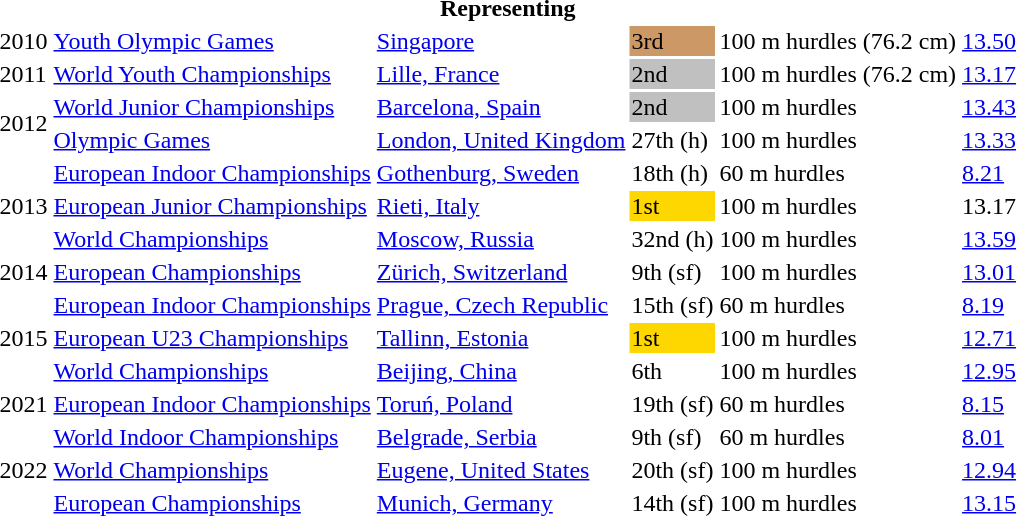<table>
<tr>
<th colspan="6">Representing </th>
</tr>
<tr>
<td>2010</td>
<td><a href='#'>Youth Olympic Games</a></td>
<td><a href='#'>Singapore</a></td>
<td bgcolor=cc9966>3rd</td>
<td>100 m hurdles (76.2 cm)</td>
<td><a href='#'>13.50</a></td>
</tr>
<tr>
<td>2011</td>
<td><a href='#'>World Youth Championships</a></td>
<td><a href='#'>Lille, France</a></td>
<td bgcolor=silver>2nd</td>
<td>100 m hurdles (76.2 cm)</td>
<td><a href='#'>13.17</a></td>
</tr>
<tr>
<td rowspan=2>2012</td>
<td><a href='#'>World Junior Championships</a></td>
<td><a href='#'>Barcelona, Spain</a></td>
<td bgcolor=silver>2nd</td>
<td>100 m hurdles</td>
<td><a href='#'>13.43</a></td>
</tr>
<tr>
<td><a href='#'>Olympic Games</a></td>
<td><a href='#'>London, United Kingdom</a></td>
<td>27th (h)</td>
<td>100 m hurdles</td>
<td><a href='#'>13.33</a></td>
</tr>
<tr>
<td rowspan=3>2013</td>
<td><a href='#'>European Indoor Championships</a></td>
<td><a href='#'>Gothenburg, Sweden</a></td>
<td>18th (h)</td>
<td>60 m hurdles</td>
<td><a href='#'>8.21</a></td>
</tr>
<tr>
<td><a href='#'>European Junior Championships</a></td>
<td><a href='#'>Rieti, Italy</a></td>
<td bgcolor=gold>1st</td>
<td>100 m hurdles</td>
<td>13.17</td>
</tr>
<tr>
<td><a href='#'>World Championships</a></td>
<td><a href='#'>Moscow, Russia</a></td>
<td>32nd (h)</td>
<td>100 m hurdles</td>
<td><a href='#'>13.59</a></td>
</tr>
<tr>
<td>2014</td>
<td><a href='#'>European Championships</a></td>
<td><a href='#'>Zürich, Switzerland</a></td>
<td>9th (sf)</td>
<td>100 m hurdles</td>
<td><a href='#'>13.01</a></td>
</tr>
<tr>
<td rowspan=3>2015</td>
<td><a href='#'>European Indoor Championships</a></td>
<td><a href='#'>Prague, Czech Republic</a></td>
<td>15th (sf)</td>
<td>60 m hurdles</td>
<td><a href='#'>8.19</a></td>
</tr>
<tr>
<td><a href='#'>European U23 Championships</a></td>
<td><a href='#'>Tallinn, Estonia</a></td>
<td bgcolor=gold>1st</td>
<td>100 m hurdles</td>
<td><a href='#'>12.71</a></td>
</tr>
<tr>
<td><a href='#'>World Championships</a></td>
<td><a href='#'>Beijing, China</a></td>
<td>6th</td>
<td>100 m hurdles</td>
<td><a href='#'>12.95</a></td>
</tr>
<tr>
<td>2021</td>
<td><a href='#'>European Indoor Championships</a></td>
<td><a href='#'>Toruń, Poland</a></td>
<td>19th (sf)</td>
<td>60 m hurdles</td>
<td><a href='#'>8.15</a></td>
</tr>
<tr>
<td rowspan=3>2022</td>
<td><a href='#'>World Indoor Championships</a></td>
<td><a href='#'>Belgrade, Serbia</a></td>
<td>9th (sf)</td>
<td>60 m hurdles</td>
<td><a href='#'>8.01</a></td>
</tr>
<tr>
<td><a href='#'>World Championships</a></td>
<td><a href='#'>Eugene, United States</a></td>
<td>20th (sf)</td>
<td>100 m hurdles</td>
<td><a href='#'>12.94</a></td>
</tr>
<tr>
<td><a href='#'>European Championships</a></td>
<td><a href='#'>Munich, Germany</a></td>
<td>14th (sf)</td>
<td>100 m hurdles</td>
<td><a href='#'>13.15</a></td>
</tr>
</table>
